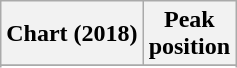<table class="wikitable sortable plainrowheaders" style="text-align:center">
<tr>
<th scope="col">Chart (2018)</th>
<th scope="col">Peak<br> position</th>
</tr>
<tr>
</tr>
<tr>
</tr>
<tr>
</tr>
<tr>
</tr>
<tr>
</tr>
</table>
